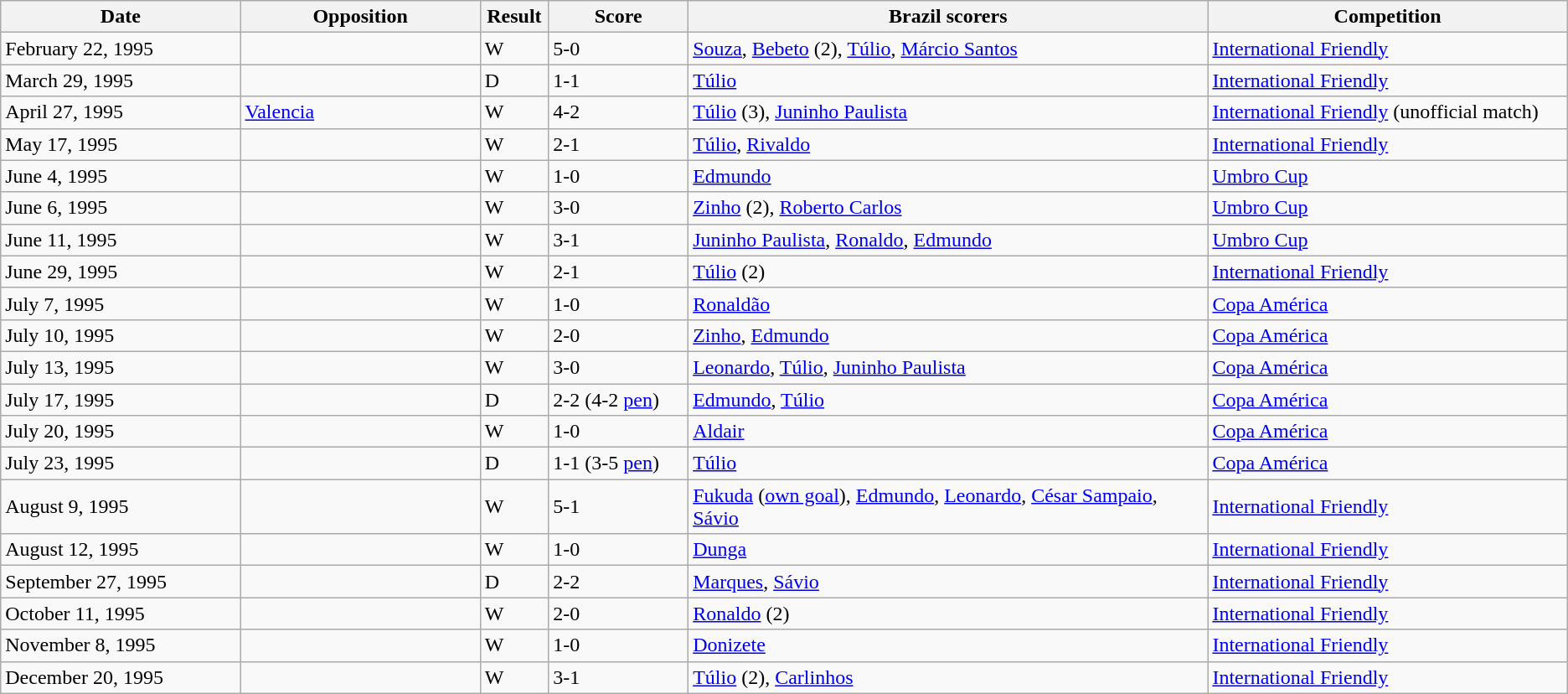<table class="wikitable" style="text-align: left;">
<tr>
<th width=12%>Date</th>
<th width=12%>Opposition</th>
<th width=1%>Result</th>
<th width=7%>Score</th>
<th width=26%>Brazil scorers</th>
<th width=18%>Competition</th>
</tr>
<tr>
<td>February 22, 1995</td>
<td></td>
<td>W</td>
<td>5-0</td>
<td><a href='#'>Souza</a>, <a href='#'>Bebeto</a> (2), <a href='#'>Túlio</a>, <a href='#'>Márcio Santos</a></td>
<td><a href='#'>International Friendly</a></td>
</tr>
<tr>
<td>March 29, 1995</td>
<td></td>
<td>D</td>
<td>1-1</td>
<td><a href='#'>Túlio</a></td>
<td><a href='#'>International Friendly</a></td>
</tr>
<tr>
<td>April 27, 1995</td>
<td> <a href='#'>Valencia</a></td>
<td>W</td>
<td>4-2</td>
<td><a href='#'>Túlio</a> (3), <a href='#'>Juninho Paulista</a></td>
<td><a href='#'>International Friendly</a> (unofficial match)</td>
</tr>
<tr>
<td>May 17, 1995</td>
<td></td>
<td>W</td>
<td>2-1</td>
<td><a href='#'>Túlio</a>, <a href='#'>Rivaldo</a></td>
<td><a href='#'>International Friendly</a></td>
</tr>
<tr>
<td>June 4, 1995</td>
<td></td>
<td>W</td>
<td>1-0</td>
<td><a href='#'>Edmundo</a></td>
<td><a href='#'>Umbro Cup</a></td>
</tr>
<tr>
<td>June 6, 1995</td>
<td></td>
<td>W</td>
<td>3-0</td>
<td><a href='#'>Zinho</a> (2), <a href='#'>Roberto Carlos</a></td>
<td><a href='#'>Umbro Cup</a></td>
</tr>
<tr>
<td>June 11, 1995</td>
<td></td>
<td>W</td>
<td>3-1</td>
<td><a href='#'>Juninho Paulista</a>, <a href='#'>Ronaldo</a>, <a href='#'>Edmundo</a></td>
<td><a href='#'>Umbro Cup</a></td>
</tr>
<tr>
<td>June 29, 1995</td>
<td></td>
<td>W</td>
<td>2-1</td>
<td><a href='#'>Túlio</a> (2)</td>
<td><a href='#'>International Friendly</a></td>
</tr>
<tr>
<td>July 7, 1995</td>
<td></td>
<td>W</td>
<td>1-0</td>
<td><a href='#'>Ronaldão</a></td>
<td><a href='#'>Copa América</a></td>
</tr>
<tr>
<td>July 10, 1995</td>
<td></td>
<td>W</td>
<td>2-0</td>
<td><a href='#'>Zinho</a>, <a href='#'>Edmundo</a></td>
<td><a href='#'>Copa América</a></td>
</tr>
<tr>
<td>July 13, 1995</td>
<td></td>
<td>W</td>
<td>3-0</td>
<td><a href='#'>Leonardo</a>, <a href='#'>Túlio</a>, <a href='#'>Juninho Paulista</a></td>
<td><a href='#'>Copa América</a></td>
</tr>
<tr>
<td>July 17, 1995</td>
<td></td>
<td>D</td>
<td>2-2 (4-2 <a href='#'>pen</a>)</td>
<td><a href='#'>Edmundo</a>, <a href='#'>Túlio</a></td>
<td><a href='#'>Copa América</a></td>
</tr>
<tr>
<td>July 20, 1995</td>
<td></td>
<td>W</td>
<td>1-0</td>
<td><a href='#'>Aldair</a></td>
<td><a href='#'>Copa América</a></td>
</tr>
<tr>
<td>July 23, 1995</td>
<td></td>
<td>D</td>
<td>1-1 (3-5 <a href='#'>pen</a>)</td>
<td><a href='#'>Túlio</a></td>
<td><a href='#'>Copa América</a></td>
</tr>
<tr>
<td>August 9, 1995</td>
<td></td>
<td>W</td>
<td>5-1</td>
<td><a href='#'>Fukuda</a> (<a href='#'>own goal</a>), <a href='#'>Edmundo</a>, <a href='#'>Leonardo</a>, <a href='#'>César Sampaio</a>, <a href='#'>Sávio</a></td>
<td><a href='#'>International Friendly</a></td>
</tr>
<tr>
<td>August 12, 1995</td>
<td></td>
<td>W</td>
<td>1-0</td>
<td><a href='#'>Dunga</a></td>
<td><a href='#'>International Friendly</a></td>
</tr>
<tr>
<td>September 27, 1995</td>
<td></td>
<td>D</td>
<td>2-2</td>
<td><a href='#'>Marques</a>, <a href='#'>Sávio</a></td>
<td><a href='#'>International Friendly</a></td>
</tr>
<tr>
<td>October 11, 1995</td>
<td></td>
<td>W</td>
<td>2-0</td>
<td><a href='#'>Ronaldo</a> (2)</td>
<td><a href='#'>International Friendly</a></td>
</tr>
<tr>
<td>November 8, 1995</td>
<td></td>
<td>W</td>
<td>1-0</td>
<td><a href='#'>Donizete</a></td>
<td><a href='#'>International Friendly</a></td>
</tr>
<tr>
<td>December 20, 1995</td>
<td></td>
<td>W</td>
<td>3-1</td>
<td><a href='#'>Túlio</a> (2), <a href='#'>Carlinhos</a></td>
<td><a href='#'>International Friendly</a></td>
</tr>
</table>
